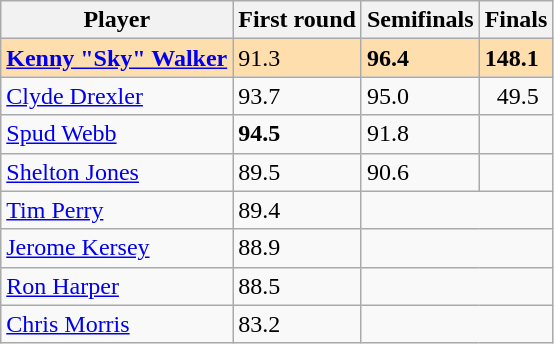<table class="wikitable">
<tr>
<th>Player</th>
<th>First round</th>
<th>Semifinals</th>
<th>Finals</th>
</tr>
<tr style="background: #ffdead;">
<td><strong><a href='#'>Kenny "Sky" Walker</a></strong> </td>
<td>91.3 </td>
<td><strong>96.4</strong> </td>
<td><strong>148.1</strong> </td>
</tr>
<tr>
<td><a href='#'>Clyde Drexler</a> </td>
<td>93.7 </td>
<td>95.0 </td>
<td>  49.5 </td>
</tr>
<tr>
<td><a href='#'>Spud Webb</a> </td>
<td><strong>94.5</strong> </td>
<td>91.8 </td>
<td></td>
</tr>
<tr>
<td><a href='#'>Shelton Jones</a> </td>
<td>89.5 </td>
<td>90.6 </td>
<td></td>
</tr>
<tr>
<td><a href='#'>Tim Perry</a> </td>
<td>89.4 </td>
<td colspan=2></td>
</tr>
<tr>
<td><a href='#'>Jerome Kersey</a> </td>
<td>88.9 </td>
<td colspan=2></td>
</tr>
<tr>
<td><a href='#'>Ron Harper</a> </td>
<td>88.5 </td>
<td colspan=2></td>
</tr>
<tr>
<td><a href='#'>Chris Morris</a> </td>
<td>83.2 </td>
<td colspan=2></td>
</tr>
</table>
